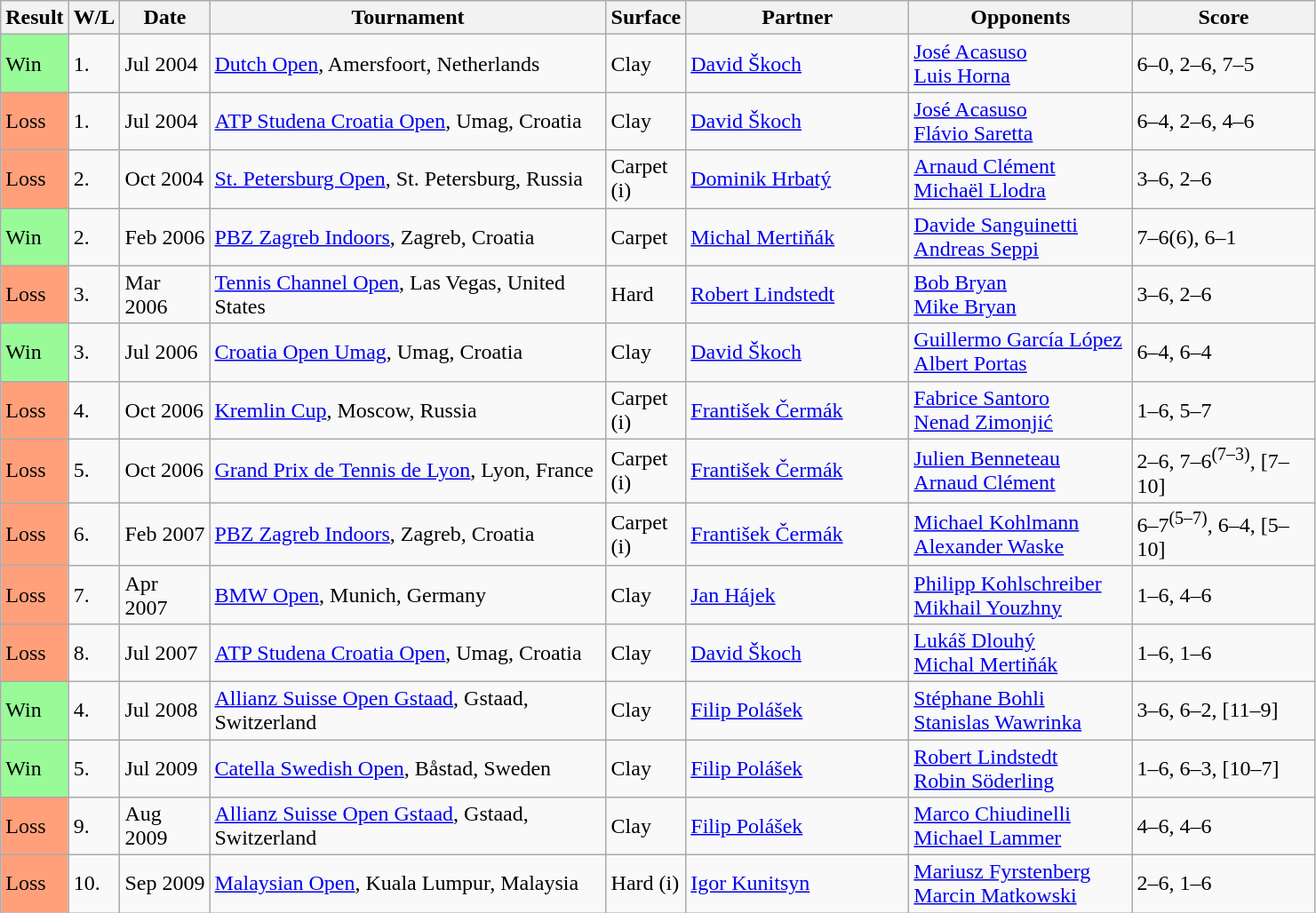<table class="sortable wikitable">
<tr>
<th style="width:40px">Result</th>
<th style="width:30px" class="unsortable">W/L</th>
<th style="width:60px">Date</th>
<th style="width:290px">Tournament</th>
<th style="width:50px">Surface</th>
<th style="width:160px">Partner</th>
<th style="width:160px">Opponents</th>
<th style="width:130px" class="unsortable">Score</th>
</tr>
<tr>
<td style="background:#98fb98;">Win</td>
<td>1.</td>
<td>Jul 2004</td>
<td><a href='#'>Dutch Open</a>, Amersfoort, Netherlands</td>
<td>Clay</td>
<td> <a href='#'>David Škoch</a></td>
<td> <a href='#'>José Acasuso</a> <br>  <a href='#'>Luis Horna</a></td>
<td>6–0, 2–6, 7–5</td>
</tr>
<tr>
<td style="background:#ffa07a;">Loss</td>
<td>1.</td>
<td>Jul 2004</td>
<td><a href='#'>ATP Studena Croatia Open</a>, Umag, Croatia</td>
<td>Clay</td>
<td> <a href='#'>David Škoch</a></td>
<td> <a href='#'>José Acasuso</a> <br>  <a href='#'>Flávio Saretta</a></td>
<td>6–4, 2–6, 4–6</td>
</tr>
<tr>
<td style="background:#ffa07a;">Loss</td>
<td>2.</td>
<td>Oct 2004</td>
<td><a href='#'>St. Petersburg Open</a>, St. Petersburg, Russia</td>
<td>Carpet (i)</td>
<td> <a href='#'>Dominik Hrbatý</a></td>
<td> <a href='#'>Arnaud Clément</a> <br>  <a href='#'>Michaël Llodra</a></td>
<td>3–6, 2–6</td>
</tr>
<tr>
<td style="background:#98fb98;">Win</td>
<td>2.</td>
<td>Feb 2006</td>
<td><a href='#'>PBZ Zagreb Indoors</a>, Zagreb, Croatia</td>
<td>Carpet</td>
<td> <a href='#'>Michal Mertiňák</a></td>
<td> <a href='#'>Davide Sanguinetti</a> <br>  <a href='#'>Andreas Seppi</a></td>
<td>7–6(6), 6–1</td>
</tr>
<tr>
<td style="background:#ffa07a;">Loss</td>
<td>3.</td>
<td>Mar 2006</td>
<td><a href='#'>Tennis Channel Open</a>, Las Vegas, United States</td>
<td>Hard</td>
<td> <a href='#'>Robert Lindstedt</a></td>
<td> <a href='#'>Bob Bryan</a><br> <a href='#'>Mike Bryan</a></td>
<td>3–6, 2–6</td>
</tr>
<tr>
<td style="background:#98fb98;">Win</td>
<td>3.</td>
<td>Jul 2006</td>
<td><a href='#'>Croatia Open Umag</a>, Umag, Croatia</td>
<td>Clay</td>
<td> <a href='#'>David Škoch</a></td>
<td> <a href='#'>Guillermo García López</a> <br>  <a href='#'>Albert Portas</a></td>
<td>6–4, 6–4</td>
</tr>
<tr>
<td style="background:#ffa07a;">Loss</td>
<td>4.</td>
<td>Oct 2006</td>
<td><a href='#'>Kremlin Cup</a>, Moscow, Russia</td>
<td>Carpet (i)</td>
<td> <a href='#'>František Čermák</a></td>
<td> <a href='#'>Fabrice Santoro</a><br> <a href='#'>Nenad Zimonjić</a></td>
<td>1–6, 5–7</td>
</tr>
<tr>
<td style="background:#ffa07a;">Loss</td>
<td>5.</td>
<td>Oct 2006</td>
<td><a href='#'>Grand Prix de Tennis de Lyon</a>, Lyon, France</td>
<td>Carpet (i)</td>
<td> <a href='#'>František Čermák</a></td>
<td> <a href='#'>Julien Benneteau</a><br> <a href='#'>Arnaud Clément</a></td>
<td>2–6, 7–6<sup>(7–3)</sup>, [7–10]</td>
</tr>
<tr>
<td style="background:#ffa07a;">Loss</td>
<td>6.</td>
<td>Feb 2007</td>
<td><a href='#'>PBZ Zagreb Indoors</a>, Zagreb, Croatia</td>
<td>Carpet (i)</td>
<td> <a href='#'>František Čermák</a></td>
<td> <a href='#'>Michael Kohlmann</a><br> <a href='#'>Alexander Waske</a></td>
<td>6–7<sup>(5–7)</sup>, 6–4, [5–10]</td>
</tr>
<tr>
<td style="background:#ffa07a;">Loss</td>
<td>7.</td>
<td>Apr 2007</td>
<td><a href='#'>BMW Open</a>, Munich, Germany</td>
<td>Clay</td>
<td> <a href='#'>Jan Hájek</a></td>
<td> <a href='#'>Philipp Kohlschreiber</a> <br>  <a href='#'>Mikhail Youzhny</a></td>
<td>1–6, 4–6</td>
</tr>
<tr>
<td style="background:#ffa07a;">Loss</td>
<td>8.</td>
<td>Jul 2007</td>
<td><a href='#'>ATP Studena Croatia Open</a>, Umag, Croatia</td>
<td>Clay</td>
<td> <a href='#'>David Škoch</a></td>
<td> <a href='#'>Lukáš Dlouhý</a> <br>  <a href='#'>Michal Mertiňák</a></td>
<td>1–6, 1–6</td>
</tr>
<tr>
<td style="background:#98fb98;">Win</td>
<td>4.</td>
<td>Jul 2008</td>
<td><a href='#'>Allianz Suisse Open Gstaad</a>, Gstaad, Switzerland</td>
<td>Clay</td>
<td> <a href='#'>Filip Polášek</a></td>
<td> <a href='#'>Stéphane Bohli</a> <br>  <a href='#'>Stanislas Wawrinka</a></td>
<td>3–6, 6–2, [11–9]</td>
</tr>
<tr>
<td style="background:#98fb98;">Win</td>
<td>5.</td>
<td>Jul 2009</td>
<td><a href='#'>Catella Swedish Open</a>, Båstad, Sweden</td>
<td>Clay</td>
<td> <a href='#'>Filip Polášek</a></td>
<td> <a href='#'>Robert Lindstedt</a> <br>  <a href='#'>Robin Söderling</a></td>
<td>1–6, 6–3, [10–7]</td>
</tr>
<tr>
<td style="background:#ffa07a;">Loss</td>
<td>9.</td>
<td>Aug 2009</td>
<td><a href='#'>Allianz Suisse Open Gstaad</a>, Gstaad, Switzerland</td>
<td>Clay</td>
<td> <a href='#'>Filip Polášek</a></td>
<td> <a href='#'>Marco Chiudinelli</a> <br>  <a href='#'>Michael Lammer</a></td>
<td>4–6, 4–6</td>
</tr>
<tr>
<td style="background:#ffa07a;">Loss</td>
<td>10.</td>
<td>Sep 2009</td>
<td><a href='#'>Malaysian Open</a>, Kuala Lumpur, Malaysia</td>
<td>Hard (i)</td>
<td> <a href='#'>Igor Kunitsyn</a></td>
<td> <a href='#'>Mariusz Fyrstenberg</a> <br>  <a href='#'>Marcin Matkowski</a></td>
<td>2–6, 1–6</td>
</tr>
</table>
